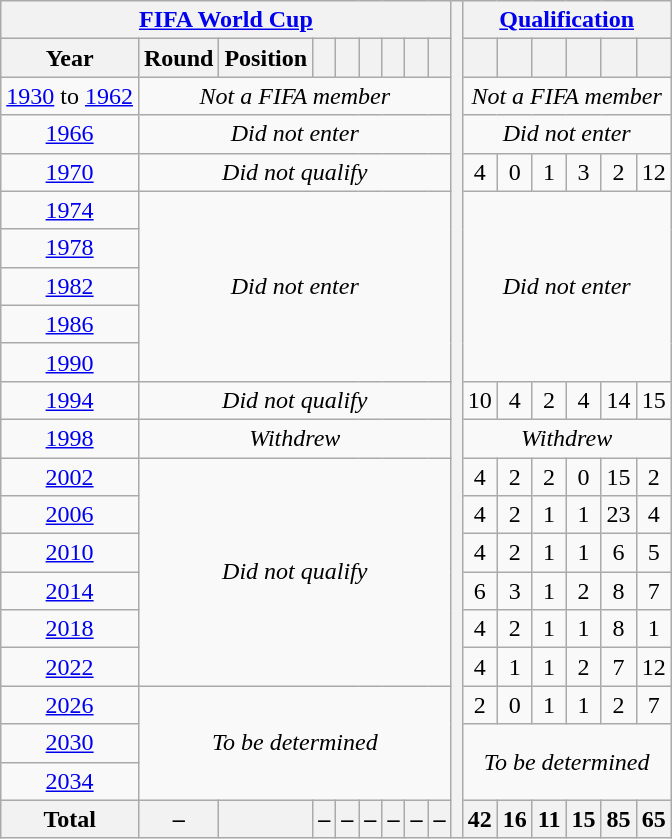<table class="wikitable" style="text-align: center;">
<tr>
<th colspan=9><a href='#'>FIFA World Cup</a></th>
<th rowspan=28></th>
<th colspan=6><a href='#'>Qualification</a></th>
</tr>
<tr>
<th>Year</th>
<th>Round</th>
<th>Position</th>
<th></th>
<th></th>
<th></th>
<th></th>
<th></th>
<th></th>
<th></th>
<th></th>
<th></th>
<th></th>
<th></th>
<th></th>
</tr>
<tr>
<td><a href='#'>1930</a> to <a href='#'>1962</a></td>
<td colspan=8><em>Not a FIFA member</em></td>
<td colspan=6><em>Not a FIFA member</em></td>
</tr>
<tr>
<td> <a href='#'>1966</a></td>
<td colspan=8><em>Did not enter</em></td>
<td colspan=6><em>Did not enter</em></td>
</tr>
<tr>
<td> <a href='#'>1970</a></td>
<td colspan=8><em>Did not qualify</em></td>
<td>4</td>
<td>0</td>
<td>1</td>
<td>3</td>
<td>2</td>
<td>12</td>
</tr>
<tr>
<td> <a href='#'>1974</a></td>
<td colspan=8 rowspan=5><em>Did not enter</em></td>
<td colspan=6 rowspan=5><em>Did not enter</em></td>
</tr>
<tr>
<td> <a href='#'>1978</a></td>
</tr>
<tr>
<td> <a href='#'>1982</a></td>
</tr>
<tr>
<td> <a href='#'>1986</a></td>
</tr>
<tr>
<td> <a href='#'>1990</a></td>
</tr>
<tr>
<td> <a href='#'>1994</a></td>
<td colspan=8><em>Did not qualify</em></td>
<td>10</td>
<td>4</td>
<td>2</td>
<td>4</td>
<td>14</td>
<td>15</td>
</tr>
<tr>
<td> <a href='#'>1998</a></td>
<td colspan=8><em>Withdrew</em></td>
<td colspan=6><em>Withdrew</em></td>
</tr>
<tr>
<td>  <a href='#'>2002</a></td>
<td colspan=8 rowspan=6><em>Did not qualify</em></td>
<td>4</td>
<td>2</td>
<td>2</td>
<td>0</td>
<td>15</td>
<td>2</td>
</tr>
<tr>
<td> <a href='#'>2006</a></td>
<td>4</td>
<td>2</td>
<td>1</td>
<td>1</td>
<td>23</td>
<td>4</td>
</tr>
<tr>
<td> <a href='#'>2010</a></td>
<td>4</td>
<td>2</td>
<td>1</td>
<td>1</td>
<td>6</td>
<td>5</td>
</tr>
<tr>
<td> <a href='#'>2014</a></td>
<td>6</td>
<td>3</td>
<td>1</td>
<td>2</td>
<td>8</td>
<td>7</td>
</tr>
<tr>
<td> <a href='#'>2018</a></td>
<td>4</td>
<td>2</td>
<td>1</td>
<td>1</td>
<td>8</td>
<td>1</td>
</tr>
<tr>
<td> <a href='#'>2022</a></td>
<td>4</td>
<td>1</td>
<td>1</td>
<td>2</td>
<td>7</td>
<td>12</td>
</tr>
<tr>
<td>   <a href='#'>2026</a></td>
<td colspan=8 rowspan=3><em>To be determined</em></td>
<td>2</td>
<td>0</td>
<td>1</td>
<td>1</td>
<td>2</td>
<td>7</td>
</tr>
<tr>
<td>   <a href='#'>2030</a></td>
<td colspan=6 rowspan=2><em>To be determined</em></td>
</tr>
<tr>
<td> <a href='#'>2034</a></td>
</tr>
<tr>
<th>Total</th>
<th>–</th>
<th></th>
<th>–</th>
<th>–</th>
<th>–</th>
<th>–</th>
<th>–</th>
<th>–</th>
<th>42</th>
<th>16</th>
<th>11</th>
<th>15</th>
<th>85</th>
<th>65</th>
</tr>
</table>
